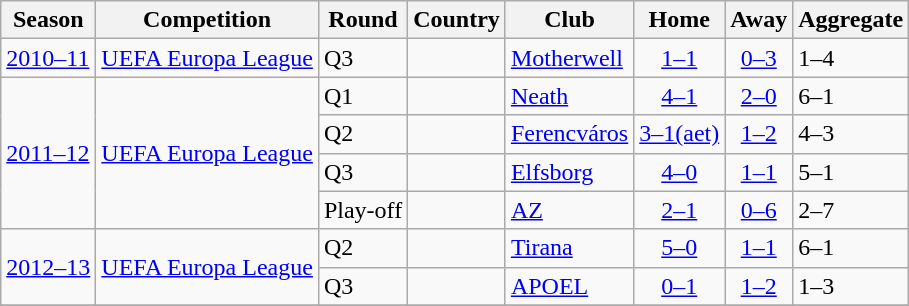<table class="wikitable">
<tr>
<th>Season</th>
<th>Competition</th>
<th>Round</th>
<th>Country</th>
<th>Club</th>
<th>Home</th>
<th>Away</th>
<th>Aggregate</th>
</tr>
<tr>
<td><a href='#'>2010–11</a></td>
<td><a href='#'>UEFA Europa League</a></td>
<td>Q3</td>
<td align=center></td>
<td><a href='#'>Motherwell</a></td>
<td align=center><a href='#'>1–1</a></td>
<td align=center><a href='#'>0–3</a></td>
<td>1–4</td>
</tr>
<tr>
<td rowspan="4"><a href='#'>2011–12</a></td>
<td rowspan="4"><a href='#'>UEFA Europa League</a></td>
<td>Q1</td>
<td align=center></td>
<td><a href='#'>Neath</a></td>
<td align=center><a href='#'>4–1</a></td>
<td align=center><a href='#'>2–0</a></td>
<td>6–1</td>
</tr>
<tr>
<td>Q2</td>
<td align=center></td>
<td><a href='#'>Ferencváros</a></td>
<td align=center><a href='#'>3–1(aet)</a></td>
<td align=center><a href='#'>1–2</a></td>
<td>4–3</td>
</tr>
<tr>
<td>Q3</td>
<td align=center></td>
<td><a href='#'>Elfsborg</a></td>
<td align=center><a href='#'>4–0</a></td>
<td align=center><a href='#'>1–1</a></td>
<td>5–1</td>
</tr>
<tr>
<td>Play-off</td>
<td align=center></td>
<td><a href='#'>AZ</a></td>
<td align=center><a href='#'>2–1</a></td>
<td align=center><a href='#'>0–6</a></td>
<td>2–7</td>
</tr>
<tr>
<td rowspan="2"><a href='#'>2012–13</a></td>
<td rowspan="2"><a href='#'>UEFA Europa League</a></td>
<td>Q2</td>
<td align=center></td>
<td><a href='#'>Tirana</a></td>
<td align=center><a href='#'>5–0</a></td>
<td align=center><a href='#'>1–1</a></td>
<td>6–1</td>
</tr>
<tr>
<td>Q3</td>
<td align=center></td>
<td><a href='#'>APOEL</a></td>
<td align=center><a href='#'>0–1</a></td>
<td align=center><a href='#'>1–2</a></td>
<td>1–3</td>
</tr>
<tr>
</tr>
</table>
